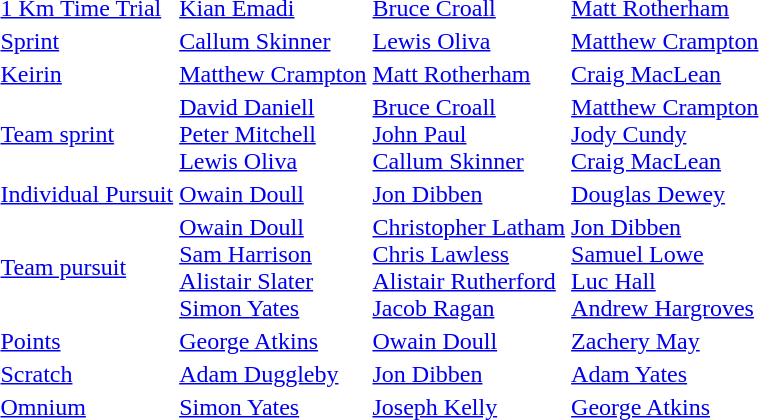<table>
<tr style="background:#ccc;">
</tr>
<tr>
<td><a href='#'>1 Km Time Trial</a></td>
<td><a href='#'>Kian Emadi</a></td>
<td><a href='#'>Bruce Croall</a></td>
<td><a href='#'>Matt Rotherham</a></td>
</tr>
<tr>
<td><a href='#'>Sprint</a></td>
<td><a href='#'>Callum Skinner</a></td>
<td><a href='#'>Lewis Oliva</a></td>
<td><a href='#'>Matthew Crampton</a></td>
</tr>
<tr>
<td><a href='#'>Keirin</a></td>
<td><a href='#'>Matthew Crampton</a></td>
<td><a href='#'>Matt Rotherham</a></td>
<td><a href='#'>Craig MacLean</a></td>
</tr>
<tr>
<td><a href='#'>Team sprint</a></td>
<td><a href='#'>David Daniell</a><br><a href='#'>Peter Mitchell</a> <br> <a href='#'>Lewis Oliva</a></td>
<td><a href='#'>Bruce Croall</a><br> <a href='#'>John Paul</a> <br> <a href='#'>Callum Skinner</a></td>
<td><a href='#'>Matthew Crampton</a><br> <a href='#'>Jody Cundy</a><br> <a href='#'>Craig MacLean</a></td>
</tr>
<tr>
<td><a href='#'>Individual Pursuit</a></td>
<td><a href='#'>Owain Doull</a></td>
<td><a href='#'>Jon Dibben</a></td>
<td><a href='#'>Douglas Dewey</a></td>
</tr>
<tr>
<td><a href='#'>Team pursuit</a></td>
<td><a href='#'>Owain Doull</a><br><a href='#'>Sam Harrison</a><br> <a href='#'>Alistair Slater</a><br> <a href='#'>Simon Yates</a></td>
<td><a href='#'>Christopher Latham</a><br> <a href='#'>Chris Lawless</a><br> <a href='#'>Alistair Rutherford</a> <br><a href='#'>Jacob Ragan</a></td>
<td><a href='#'>Jon Dibben</a><br> <a href='#'>Samuel Lowe</a><br> <a href='#'>Luc Hall</a> <br> <a href='#'>Andrew Hargroves</a></td>
</tr>
<tr>
<td><a href='#'>Points</a></td>
<td><a href='#'>George Atkins</a></td>
<td><a href='#'>Owain Doull</a></td>
<td><a href='#'>Zachery May</a></td>
</tr>
<tr>
<td><a href='#'>Scratch</a></td>
<td><a href='#'>Adam Duggleby</a></td>
<td><a href='#'>Jon Dibben</a></td>
<td><a href='#'>Adam Yates</a></td>
</tr>
<tr>
<td><a href='#'>Omnium</a></td>
<td><a href='#'>Simon Yates</a></td>
<td><a href='#'>Joseph Kelly</a></td>
<td><a href='#'>George Atkins</a></td>
</tr>
</table>
